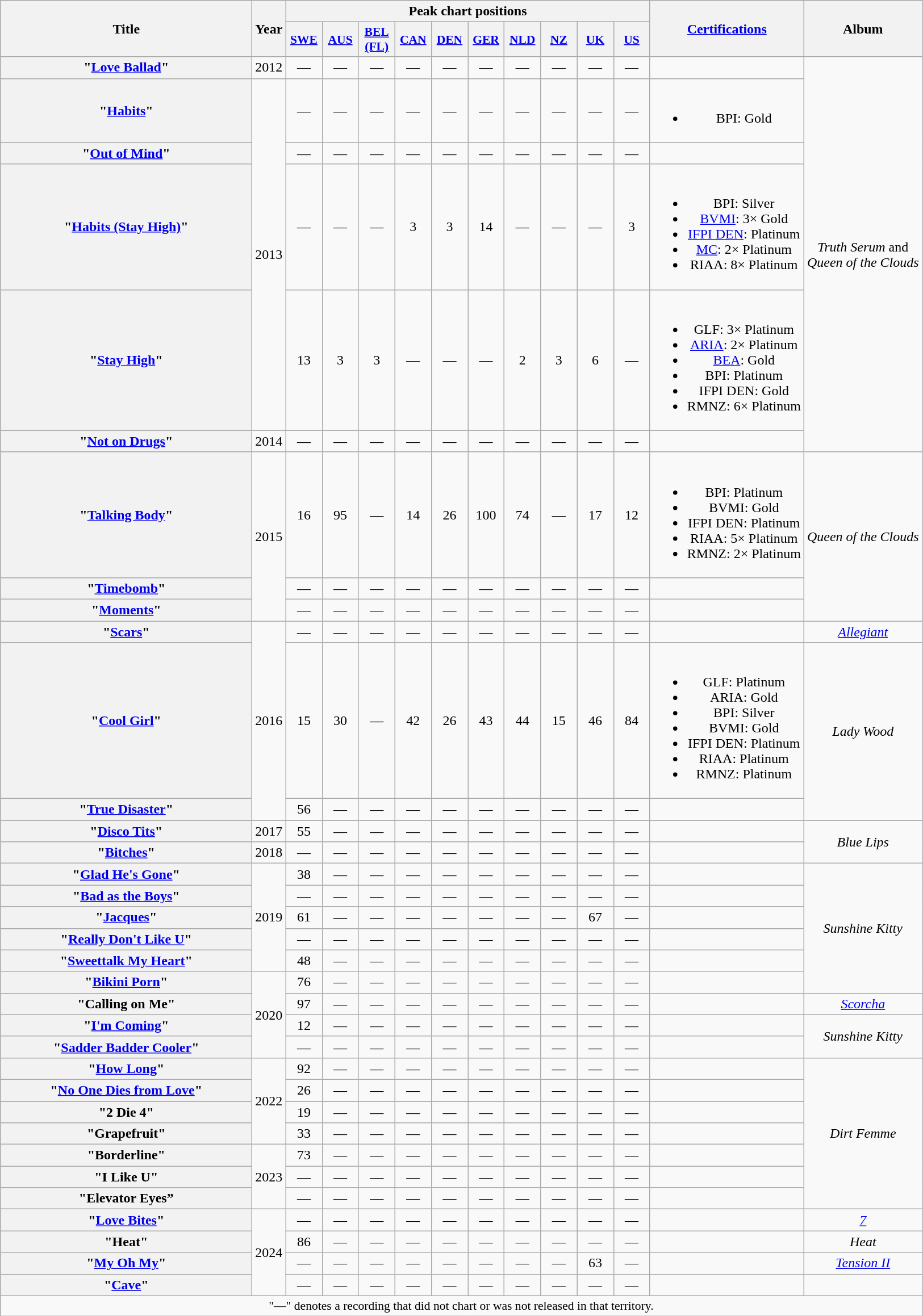<table class="wikitable plainrowheaders" style="text-align:center;">
<tr>
<th scope="col" rowspan="2" style="width:18em;">Title</th>
<th scope="col" rowspan="2" style="width:1em;">Year</th>
<th scope="col" colspan="10">Peak chart positions</th>
<th scope="col" rowspan="2"><a href='#'>Certifications</a></th>
<th scope="col" rowspan="2">Album</th>
</tr>
<tr>
<th scope="col" style="width:2.5em;font-size:90%;"><a href='#'>SWE</a><br></th>
<th scope="col" style="width:2.5em;font-size:90%;"><a href='#'>AUS</a><br></th>
<th scope="col" style="width:2.5em;font-size:90%;"><a href='#'>BEL<br>(FL)</a><br></th>
<th scope="col" style="width:2.5em;font-size:90%;"><a href='#'>CAN</a><br></th>
<th scope="col" style="width:2.5em;font-size:90%;"><a href='#'>DEN</a><br></th>
<th scope="col" style="width:2.5em;font-size:90%;"><a href='#'>GER</a><br></th>
<th scope="col" style="width:2.5em;font-size:90%;"><a href='#'>NLD</a><br></th>
<th scope="col" style="width:2.5em;font-size:90%;"><a href='#'>NZ</a><br></th>
<th scope="col" style="width:2.5em;font-size:90%;"><a href='#'>UK</a><br></th>
<th scope="col" style="width:2.5em;font-size:90%;"><a href='#'>US</a><br></th>
</tr>
<tr>
<th scope="row">"<a href='#'>Love Ballad</a>"</th>
<td>2012</td>
<td>—</td>
<td>—</td>
<td>—</td>
<td>—</td>
<td>—</td>
<td>—</td>
<td>—</td>
<td>—</td>
<td>—</td>
<td>—</td>
<td></td>
<td rowspan="6"><em>Truth Serum</em> and<br><em>Queen of the Clouds</em></td>
</tr>
<tr>
<th scope="row">"<a href='#'>Habits</a>"</th>
<td rowspan="4">2013</td>
<td>—</td>
<td>—</td>
<td>—</td>
<td>—</td>
<td>—</td>
<td>—</td>
<td>—</td>
<td>—</td>
<td>—</td>
<td>—</td>
<td><br><ul><li>BPI: Gold</li></ul></td>
</tr>
<tr>
<th scope="row">"<a href='#'>Out of Mind</a>"</th>
<td>—</td>
<td>—</td>
<td>—</td>
<td>—</td>
<td>—</td>
<td>—</td>
<td>—</td>
<td>—</td>
<td>—</td>
<td>—</td>
<td></td>
</tr>
<tr>
<th scope="row">"<a href='#'>Habits (Stay High)</a>"</th>
<td>—</td>
<td>—</td>
<td>—</td>
<td>3</td>
<td>3</td>
<td>14</td>
<td>—</td>
<td>—</td>
<td>—</td>
<td>3</td>
<td><br><ul><li>BPI: Silver</li><li><a href='#'>BVMI</a>: 3× Gold</li><li><a href='#'>IFPI DEN</a>: Platinum</li><li><a href='#'>MC</a>: 2× Platinum</li><li>RIAA: 8× Platinum</li></ul></td>
</tr>
<tr>
<th scope="row">"<a href='#'>Stay High</a>"<br></th>
<td>13</td>
<td>3</td>
<td>3</td>
<td>—</td>
<td>—</td>
<td>—</td>
<td>2</td>
<td>3</td>
<td>6</td>
<td>—</td>
<td><br><ul><li>GLF: 3× Platinum</li><li><a href='#'>ARIA</a>: 2× Platinum</li><li><a href='#'>BEA</a>: Gold</li><li>BPI: Platinum</li><li>IFPI DEN: Gold</li><li>RMNZ: 6× Platinum</li></ul></td>
</tr>
<tr>
<th scope="row">"<a href='#'>Not on Drugs</a>"</th>
<td>2014</td>
<td>—</td>
<td>—</td>
<td>—</td>
<td>—</td>
<td>—</td>
<td>—</td>
<td>—</td>
<td>—</td>
<td>—</td>
<td>—</td>
<td></td>
</tr>
<tr>
<th scope="row">"<a href='#'>Talking Body</a>"</th>
<td rowspan="3">2015</td>
<td>16</td>
<td>95</td>
<td>—</td>
<td>14</td>
<td>26</td>
<td>100</td>
<td>74</td>
<td>—</td>
<td>17</td>
<td>12</td>
<td><br><ul><li>BPI: Platinum</li><li>BVMI: Gold</li><li>IFPI DEN: Platinum</li><li>RIAA: 5× Platinum</li><li>RMNZ: 2× Platinum</li></ul></td>
<td rowspan="3"><em>Queen of the Clouds</em></td>
</tr>
<tr>
<th scope="row">"<a href='#'>Timebomb</a>"</th>
<td>—</td>
<td>—</td>
<td>—</td>
<td>—</td>
<td>—</td>
<td>—</td>
<td>—</td>
<td>—</td>
<td>—</td>
<td>—</td>
<td></td>
</tr>
<tr>
<th scope="row">"<a href='#'>Moments</a>"</th>
<td>—</td>
<td>—</td>
<td>—</td>
<td>—</td>
<td>—</td>
<td>—</td>
<td>—</td>
<td>—</td>
<td>—</td>
<td>—</td>
<td></td>
</tr>
<tr>
<th scope="row">"<a href='#'>Scars</a>"</th>
<td rowspan="3">2016</td>
<td>—</td>
<td>—</td>
<td>—</td>
<td>—</td>
<td>—</td>
<td>—</td>
<td>—</td>
<td>—</td>
<td>—</td>
<td>—</td>
<td></td>
<td><em><a href='#'>Allegiant</a></em></td>
</tr>
<tr>
<th scope="row">"<a href='#'>Cool Girl</a>"</th>
<td>15</td>
<td>30</td>
<td>—</td>
<td>42</td>
<td>26</td>
<td>43</td>
<td>44</td>
<td>15</td>
<td>46</td>
<td>84</td>
<td><br><ul><li>GLF: Platinum</li><li>ARIA: Gold</li><li>BPI: Silver</li><li>BVMI: Gold</li><li>IFPI DEN: Platinum</li><li>RIAA: Platinum</li><li>RMNZ: Platinum</li></ul></td>
<td rowspan="2"><em>Lady Wood</em></td>
</tr>
<tr>
<th scope="row">"<a href='#'>True Disaster</a>"</th>
<td>56</td>
<td>—</td>
<td>—</td>
<td>—</td>
<td>—</td>
<td>—</td>
<td>—</td>
<td>—</td>
<td>—</td>
<td>—</td>
<td></td>
</tr>
<tr>
<th scope="row">"<a href='#'>Disco Tits</a>"</th>
<td>2017</td>
<td>55</td>
<td>—</td>
<td>—</td>
<td>—</td>
<td>—</td>
<td>—</td>
<td>—</td>
<td>—</td>
<td>—</td>
<td>—</td>
<td></td>
<td rowspan="2"><em>Blue Lips</em></td>
</tr>
<tr>
<th scope="row">"<a href='#'>Bitches</a>"<br></th>
<td>2018</td>
<td>—</td>
<td>—</td>
<td>—</td>
<td>—</td>
<td>—</td>
<td>—</td>
<td>—</td>
<td>—</td>
<td>—</td>
<td>—</td>
<td></td>
</tr>
<tr>
<th scope="row">"<a href='#'>Glad He's Gone</a>"</th>
<td rowspan="5">2019</td>
<td>38</td>
<td>—</td>
<td>—</td>
<td>—</td>
<td>—</td>
<td>—</td>
<td>—</td>
<td>—</td>
<td>—</td>
<td>—</td>
<td></td>
<td rowspan="6"><em>Sunshine Kitty</em></td>
</tr>
<tr>
<th scope="row">"<a href='#'>Bad as the Boys</a>"<br></th>
<td>—</td>
<td>—</td>
<td>—</td>
<td>—</td>
<td>—</td>
<td>—</td>
<td>—</td>
<td>—</td>
<td>—</td>
<td>—</td>
<td></td>
</tr>
<tr>
<th scope="row">"<a href='#'>Jacques</a>"<br></th>
<td>61</td>
<td>—</td>
<td>—</td>
<td>—</td>
<td>—</td>
<td>—</td>
<td>—</td>
<td>—</td>
<td>67</td>
<td>—</td>
<td></td>
</tr>
<tr>
<th scope="row">"<a href='#'>Really Don't Like U</a>"<br></th>
<td>—</td>
<td>—</td>
<td>—</td>
<td>—</td>
<td>—</td>
<td>—</td>
<td>—</td>
<td>—</td>
<td>—</td>
<td>—</td>
<td></td>
</tr>
<tr>
<th scope="row">"<a href='#'>Sweettalk My Heart</a>"</th>
<td>48</td>
<td>—</td>
<td>—</td>
<td>—</td>
<td>—</td>
<td>—</td>
<td>—</td>
<td>—</td>
<td>—</td>
<td>—</td>
<td></td>
</tr>
<tr>
<th scope="row">"<a href='#'>Bikini Porn</a>"</th>
<td rowspan="4">2020</td>
<td>76</td>
<td>—</td>
<td>—</td>
<td>—</td>
<td>—</td>
<td>—</td>
<td>—</td>
<td>—</td>
<td>—</td>
<td>—</td>
<td></td>
</tr>
<tr>
<th scope="row">"Calling on Me"<br></th>
<td>97</td>
<td>—</td>
<td>—</td>
<td>—</td>
<td>—</td>
<td>—</td>
<td>—</td>
<td>—</td>
<td>—</td>
<td>—</td>
<td></td>
<td><em><a href='#'>Scorcha</a></em></td>
</tr>
<tr>
<th scope="row">"<a href='#'>I'm Coming</a>"<br></th>
<td>12</td>
<td>—</td>
<td>—</td>
<td>—</td>
<td>—</td>
<td>—</td>
<td>—</td>
<td>—</td>
<td>—</td>
<td>—</td>
<td></td>
<td rowspan="2"><em>Sunshine Kitty</em></td>
</tr>
<tr>
<th scope="row">"<a href='#'>Sadder Badder Cooler</a>"</th>
<td>—</td>
<td>—</td>
<td>—</td>
<td>—</td>
<td>—</td>
<td>—</td>
<td>—</td>
<td>—</td>
<td>—</td>
<td>—</td>
<td></td>
</tr>
<tr>
<th scope="row">"<a href='#'>How Long</a>"</th>
<td rowspan="4">2022</td>
<td>92</td>
<td>—</td>
<td>—</td>
<td>—</td>
<td>—</td>
<td>—</td>
<td>—</td>
<td>—</td>
<td>—</td>
<td>—</td>
<td></td>
<td rowspan="7"><em>Dirt Femme</em></td>
</tr>
<tr>
<th scope="row">"<a href='#'>No One Dies from Love</a>"</th>
<td>26</td>
<td>—</td>
<td>—</td>
<td>—</td>
<td>—</td>
<td>—</td>
<td>—</td>
<td>—</td>
<td>—</td>
<td>—</td>
<td></td>
</tr>
<tr>
<th scope="row">"2 Die 4"</th>
<td>19</td>
<td>—</td>
<td>—</td>
<td>—</td>
<td>—</td>
<td>—</td>
<td>—</td>
<td>—</td>
<td>—</td>
<td>—</td>
<td></td>
</tr>
<tr>
<th scope="row">"Grapefruit"</th>
<td>33</td>
<td>—</td>
<td>—</td>
<td>—</td>
<td>—</td>
<td>—</td>
<td>—</td>
<td>—</td>
<td>—</td>
<td>—</td>
<td></td>
</tr>
<tr>
<th scope="row">"Borderline"</th>
<td rowspan="3">2023</td>
<td>73</td>
<td>—</td>
<td>—</td>
<td>—</td>
<td>—</td>
<td>—</td>
<td>—</td>
<td>—</td>
<td>—</td>
<td>—</td>
<td></td>
</tr>
<tr>
<th scope="row">"I Like U"</th>
<td>—</td>
<td>—</td>
<td>—</td>
<td>—</td>
<td>—</td>
<td>—</td>
<td>—</td>
<td>—</td>
<td>—</td>
<td>—</td>
</tr>
<tr>
<th scope="row">"Elevator Eyes”</th>
<td>—</td>
<td>—</td>
<td>—</td>
<td>—</td>
<td>—</td>
<td>—</td>
<td>—</td>
<td>—</td>
<td>—</td>
<td>—</td>
<td></td>
</tr>
<tr>
<th scope="row">"<a href='#'>Love Bites</a>"<br></th>
<td rowspan="4">2024</td>
<td>—</td>
<td>—</td>
<td>—</td>
<td>—</td>
<td>—</td>
<td>—</td>
<td>—</td>
<td>—</td>
<td>—</td>
<td>—</td>
<td></td>
<td><em><a href='#'>7</a></em></td>
</tr>
<tr>
<th scope="row">"Heat"<br></th>
<td>86<br></td>
<td>—</td>
<td>—</td>
<td>—</td>
<td>—</td>
<td>—</td>
<td>—</td>
<td>—</td>
<td>—</td>
<td>—</td>
<td></td>
<td><em>Heat</em></td>
</tr>
<tr>
<th scope="row">"<a href='#'>My Oh My</a>"<br></th>
<td>—</td>
<td>—</td>
<td>—</td>
<td>—</td>
<td>—</td>
<td>—</td>
<td>—</td>
<td>—</td>
<td>63</td>
<td>—</td>
<td></td>
<td><em><a href='#'>Tension II</a></em></td>
</tr>
<tr>
<th scope="row">"<a href='#'>Cave</a>"<br></th>
<td>—</td>
<td>—</td>
<td>—</td>
<td>—</td>
<td>—</td>
<td>—</td>
<td>—</td>
<td>—</td>
<td>—</td>
<td>—</td>
<td></td>
<td></td>
</tr>
<tr>
<td colspan="14" style="font-size:90%">"—" denotes a recording that did not chart or was not released in that territory.</td>
</tr>
</table>
